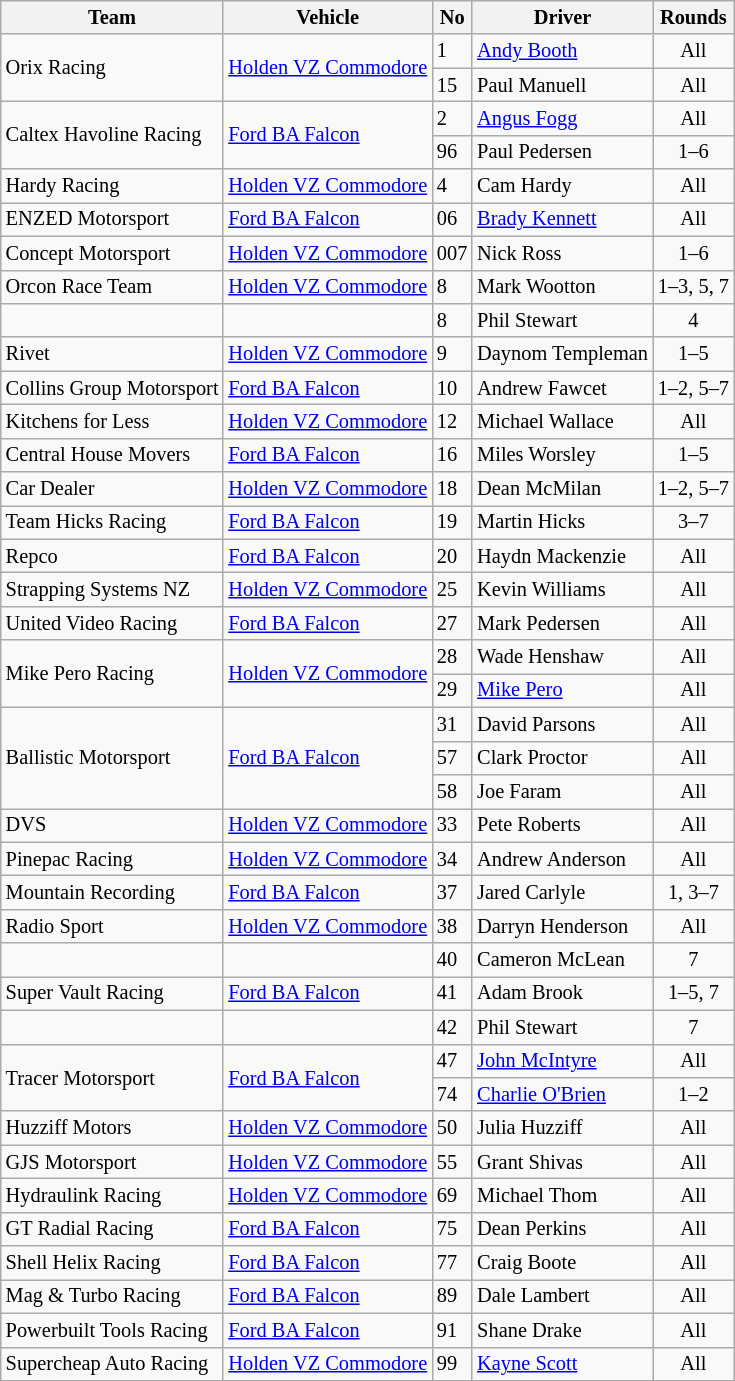<table class="wikitable" style="font-size: 85%">
<tr>
<th>Team</th>
<th>Vehicle</th>
<th>No</th>
<th>Driver</th>
<th>Rounds</th>
</tr>
<tr>
<td rowspan=2>Orix Racing</td>
<td rowspan=2><a href='#'>Holden VZ Commodore</a></td>
<td>1</td>
<td> <a href='#'>Andy Booth</a></td>
<td align=center>All</td>
</tr>
<tr>
<td>15</td>
<td> Paul Manuell</td>
<td align=center>All</td>
</tr>
<tr>
<td rowspan=2>Caltex Havoline Racing</td>
<td rowspan=2><a href='#'>Ford BA Falcon</a></td>
<td>2</td>
<td> <a href='#'>Angus Fogg</a></td>
<td align=center>All</td>
</tr>
<tr>
<td>96</td>
<td> Paul Pedersen</td>
<td align=center>1–6</td>
</tr>
<tr>
<td>Hardy Racing</td>
<td><a href='#'>Holden VZ Commodore</a></td>
<td>4</td>
<td> Cam Hardy</td>
<td align=center>All</td>
</tr>
<tr>
<td>ENZED Motorsport</td>
<td><a href='#'>Ford BA Falcon</a></td>
<td>06</td>
<td> <a href='#'>Brady Kennett</a></td>
<td align=center>All</td>
</tr>
<tr>
<td>Concept Motorsport</td>
<td><a href='#'>Holden VZ Commodore</a></td>
<td>007</td>
<td> Nick Ross</td>
<td align=center>1–6</td>
</tr>
<tr>
<td>Orcon Race Team</td>
<td><a href='#'>Holden VZ Commodore</a></td>
<td>8</td>
<td> Mark Wootton</td>
<td align=center>1–3, 5, 7</td>
</tr>
<tr>
<td></td>
<td></td>
<td>8</td>
<td> Phil Stewart</td>
<td align=center>4</td>
</tr>
<tr>
<td>Rivet</td>
<td><a href='#'>Holden VZ Commodore</a></td>
<td>9</td>
<td> Daynom Templeman</td>
<td align=center>1–5</td>
</tr>
<tr>
<td>Collins Group Motorsport</td>
<td><a href='#'>Ford BA Falcon</a></td>
<td>10</td>
<td> Andrew Fawcet</td>
<td align=center>1–2, 5–7</td>
</tr>
<tr>
<td>Kitchens for Less</td>
<td><a href='#'>Holden VZ Commodore</a></td>
<td>12</td>
<td> Michael Wallace</td>
<td align=center>All</td>
</tr>
<tr>
<td>Central House Movers</td>
<td><a href='#'>Ford BA Falcon</a></td>
<td>16</td>
<td> Miles Worsley</td>
<td align=center>1–5</td>
</tr>
<tr>
<td>Car Dealer</td>
<td><a href='#'>Holden VZ Commodore</a></td>
<td>18</td>
<td> Dean McMilan</td>
<td align=center>1–2, 5–7</td>
</tr>
<tr>
<td>Team Hicks Racing</td>
<td><a href='#'>Ford BA Falcon</a></td>
<td>19</td>
<td> Martin Hicks</td>
<td align=center>3–7</td>
</tr>
<tr>
<td>Repco</td>
<td><a href='#'>Ford BA Falcon</a></td>
<td>20</td>
<td> Haydn Mackenzie</td>
<td align=center>All</td>
</tr>
<tr>
<td>Strapping Systems NZ</td>
<td><a href='#'>Holden VZ Commodore</a></td>
<td>25</td>
<td> Kevin Williams</td>
<td align=center>All</td>
</tr>
<tr>
<td>United Video Racing</td>
<td><a href='#'>Ford BA Falcon</a></td>
<td>27</td>
<td> Mark Pedersen</td>
<td align=center>All</td>
</tr>
<tr>
<td rowspan=2>Mike Pero Racing</td>
<td rowspan=2><a href='#'>Holden VZ Commodore</a></td>
<td>28</td>
<td> Wade Henshaw</td>
<td align=center>All</td>
</tr>
<tr>
<td>29</td>
<td> <a href='#'>Mike Pero</a></td>
<td align=center>All</td>
</tr>
<tr>
<td rowspan=3>Ballistic Motorsport</td>
<td rowspan=3><a href='#'>Ford BA Falcon</a></td>
<td>31</td>
<td> David Parsons</td>
<td align=center>All</td>
</tr>
<tr>
<td>57</td>
<td> Clark Proctor</td>
<td align=center>All</td>
</tr>
<tr>
<td>58</td>
<td> Joe Faram</td>
<td align=center>All</td>
</tr>
<tr>
<td>DVS</td>
<td><a href='#'>Holden VZ Commodore</a></td>
<td>33</td>
<td> Pete Roberts</td>
<td align=center>All</td>
</tr>
<tr>
<td>Pinepac Racing</td>
<td><a href='#'>Holden VZ Commodore</a></td>
<td>34</td>
<td> Andrew Anderson</td>
<td align=center>All</td>
</tr>
<tr>
<td>Mountain Recording</td>
<td><a href='#'>Ford BA Falcon</a></td>
<td>37</td>
<td> Jared Carlyle</td>
<td align=center>1, 3–7</td>
</tr>
<tr>
<td>Radio Sport</td>
<td><a href='#'>Holden VZ Commodore</a></td>
<td>38</td>
<td> Darryn Henderson</td>
<td align=center>All</td>
</tr>
<tr>
<td></td>
<td></td>
<td>40</td>
<td> Cameron McLean</td>
<td align=center>7</td>
</tr>
<tr>
<td>Super Vault Racing</td>
<td><a href='#'>Ford BA Falcon</a></td>
<td>41</td>
<td> Adam Brook</td>
<td align=center>1–5, 7</td>
</tr>
<tr>
<td></td>
<td></td>
<td>42</td>
<td> Phil Stewart</td>
<td align=center>7</td>
</tr>
<tr>
<td rowspan=2>Tracer Motorsport</td>
<td rowspan=2><a href='#'>Ford BA Falcon</a></td>
<td>47</td>
<td> <a href='#'>John McIntyre</a></td>
<td align=center>All</td>
</tr>
<tr>
<td>74</td>
<td> <a href='#'>Charlie O'Brien</a></td>
<td align=center>1–2</td>
</tr>
<tr>
<td>Huzziff Motors</td>
<td><a href='#'>Holden VZ Commodore</a></td>
<td>50</td>
<td> Julia Huzziff</td>
<td align=center>All</td>
</tr>
<tr>
<td>GJS Motorsport</td>
<td><a href='#'>Holden VZ Commodore</a></td>
<td>55</td>
<td> Grant Shivas</td>
<td align=center>All</td>
</tr>
<tr>
<td>Hydraulink Racing</td>
<td><a href='#'>Holden VZ Commodore</a></td>
<td>69</td>
<td> Michael Thom</td>
<td align=center>All</td>
</tr>
<tr>
<td>GT Radial Racing</td>
<td><a href='#'>Ford BA Falcon</a></td>
<td>75</td>
<td> Dean Perkins</td>
<td align=center>All</td>
</tr>
<tr>
<td>Shell Helix Racing</td>
<td><a href='#'>Ford BA Falcon</a></td>
<td>77</td>
<td> Craig Boote</td>
<td align=center>All</td>
</tr>
<tr>
<td>Mag & Turbo Racing</td>
<td><a href='#'>Ford BA Falcon</a></td>
<td>89</td>
<td> Dale Lambert</td>
<td align=center>All</td>
</tr>
<tr>
<td>Powerbuilt Tools Racing</td>
<td><a href='#'>Ford BA Falcon</a></td>
<td>91</td>
<td> Shane Drake</td>
<td align=center>All</td>
</tr>
<tr>
<td>Supercheap Auto Racing</td>
<td><a href='#'>Holden VZ Commodore</a></td>
<td>99</td>
<td> <a href='#'>Kayne Scott</a></td>
<td align=center>All</td>
</tr>
</table>
